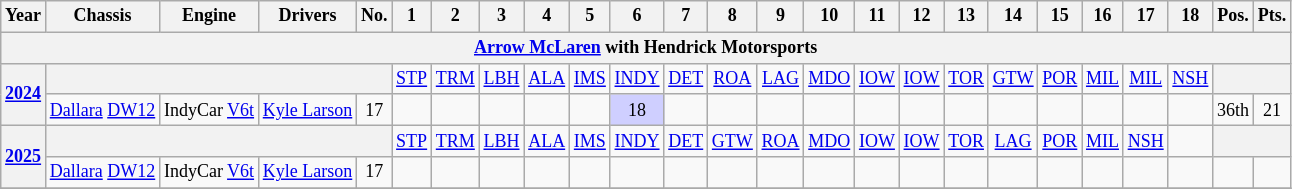<table class="wikitable" style="text-align:center; font-size:75%">
<tr>
<th>Year</th>
<th style="white-spaaace: nowrap;">Chassis</th>
<th style="white-spaaace: nowrap;">Engine</th>
<th style="white-spaaace: nowrap;">Drivers</th>
<th>No.</th>
<th>1</th>
<th>2</th>
<th>3</th>
<th>4</th>
<th>5</th>
<th>6</th>
<th>7</th>
<th>8</th>
<th>9</th>
<th>10</th>
<th>11</th>
<th>12</th>
<th>13</th>
<th>14</th>
<th>15</th>
<th>16</th>
<th>17</th>
<th>18</th>
<th>Pos.</th>
<th>Pts.</th>
</tr>
<tr>
<th colspan=25><a href='#'>Arrow McLaren</a> with Hendrick Motorsports</th>
</tr>
<tr>
<th rowspan=2><a href='#'>2024</a></th>
<th colspan=4></th>
<td><a href='#'>STP</a></td>
<td><a href='#'>TRM</a></td>
<td><a href='#'>LBH</a></td>
<td><a href='#'>ALA</a></td>
<td><a href='#'>IMS</a></td>
<td><a href='#'>INDY</a></td>
<td><a href='#'>DET</a></td>
<td><a href='#'>ROA</a></td>
<td><a href='#'>LAG</a></td>
<td><a href='#'>MDO</a></td>
<td><a href='#'>IOW</a></td>
<td><a href='#'>IOW</a></td>
<td><a href='#'>TOR</a></td>
<td><a href='#'>GTW</a></td>
<td><a href='#'>POR</a></td>
<td><a href='#'>MIL</a></td>
<td><a href='#'>MIL</a></td>
<td><a href='#'>NSH</a></td>
<th colspan=2></th>
</tr>
<tr>
<td rowspan="1"><a href='#'>Dallara</a> <a href='#'>DW12</a></td>
<td rowspan="1">IndyCar <a href='#'>V6</a><a href='#'>t</a></td>
<td align="left"> <a href='#'>Kyle Larson</a> </td>
<td>17</td>
<td></td>
<td></td>
<td></td>
<td></td>
<td></td>
<td style="background:#CFCFFF;">18</td>
<td></td>
<td></td>
<td></td>
<td></td>
<td></td>
<td></td>
<td></td>
<td></td>
<td></td>
<td></td>
<td></td>
<td></td>
<td>36th</td>
<td>21</td>
</tr>
<tr>
<th rowspan="2"><a href='#'>2025</a></th>
<th colspan="4"></th>
<td><a href='#'>STP</a></td>
<td><a href='#'>TRM</a></td>
<td><a href='#'>LBH</a></td>
<td><a href='#'>ALA</a></td>
<td><a href='#'>IMS</a></td>
<td><a href='#'>INDY</a></td>
<td><a href='#'>DET</a></td>
<td><a href='#'>GTW</a></td>
<td><a href='#'>ROA</a></td>
<td><a href='#'>MDO</a></td>
<td><a href='#'>IOW</a></td>
<td><a href='#'>IOW</a></td>
<td><a href='#'>TOR</a></td>
<td><a href='#'>LAG</a></td>
<td><a href='#'>POR</a></td>
<td><a href='#'>MIL</a></td>
<td><a href='#'>NSH</a></td>
<td></td>
<th colspan="2"></th>
</tr>
<tr>
<td><a href='#'>Dallara</a> <a href='#'>DW12</a></td>
<td>IndyCar <a href='#'>V6</a><a href='#'>t</a></td>
<td> <a href='#'>Kyle Larson</a></td>
<td>17</td>
<td></td>
<td></td>
<td></td>
<td></td>
<td></td>
<td></td>
<td></td>
<td></td>
<td></td>
<td></td>
<td></td>
<td></td>
<td></td>
<td></td>
<td></td>
<td></td>
<td></td>
<td></td>
<td></td>
<td></td>
</tr>
<tr>
</tr>
</table>
